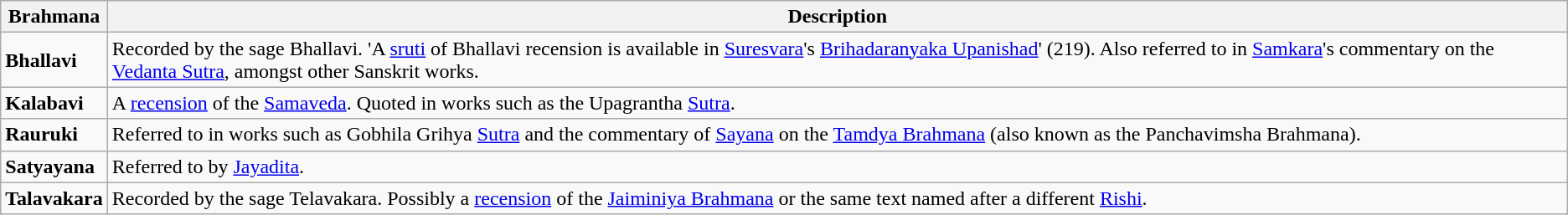<table class="wikitable">
<tr>
<th>Brahmana</th>
<th>Description</th>
</tr>
<tr>
<td><strong>Bhallavi</strong></td>
<td>Recorded by the sage Bhallavi. 'A <a href='#'>sruti</a> of Bhallavi recension is available in <a href='#'>Suresvara</a>'s <a href='#'>Brihadaranyaka Upanishad</a>' (219). Also referred to in <a href='#'>Samkara</a>'s commentary on the <a href='#'>Vedanta Sutra</a>, amongst other Sanskrit works.</td>
</tr>
<tr>
<td><strong>Kalabavi</strong></td>
<td>A <a href='#'>recension</a> of the <a href='#'>Samaveda</a>. Quoted in works such as the Upagrantha <a href='#'>Sutra</a>.</td>
</tr>
<tr>
<td><strong>Rauruki</strong></td>
<td>Referred to in works such as Gobhila Grihya <a href='#'>Sutra</a> and the commentary of <a href='#'>Sayana</a> on the <a href='#'>Tamdya Brahmana</a> (also known as the Panchavimsha Brahmana).</td>
</tr>
<tr>
<td><strong>Satyayana</strong></td>
<td>Referred to by <a href='#'>Jayadita</a>.</td>
</tr>
<tr>
<td><strong>Talavakara</strong></td>
<td>Recorded by the sage Telavakara. Possibly a <a href='#'>recension</a> of the <a href='#'>Jaiminiya Brahmana</a> or the same text named after a different <a href='#'>Rishi</a>.</td>
</tr>
</table>
